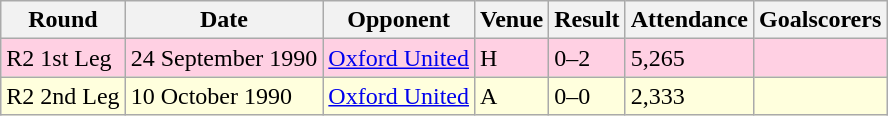<table class="wikitable">
<tr>
<th>Round</th>
<th>Date</th>
<th>Opponent</th>
<th>Venue</th>
<th>Result</th>
<th>Attendance</th>
<th>Goalscorers</th>
</tr>
<tr style="background-color: #ffd0e3;">
<td>R2 1st Leg</td>
<td>24 September 1990</td>
<td><a href='#'>Oxford United</a></td>
<td>H</td>
<td>0–2</td>
<td>5,265</td>
<td></td>
</tr>
<tr style="background-color: #ffffdd;">
<td>R2 2nd Leg</td>
<td>10 October 1990</td>
<td><a href='#'>Oxford United</a></td>
<td>A</td>
<td>0–0</td>
<td>2,333</td>
<td></td>
</tr>
</table>
